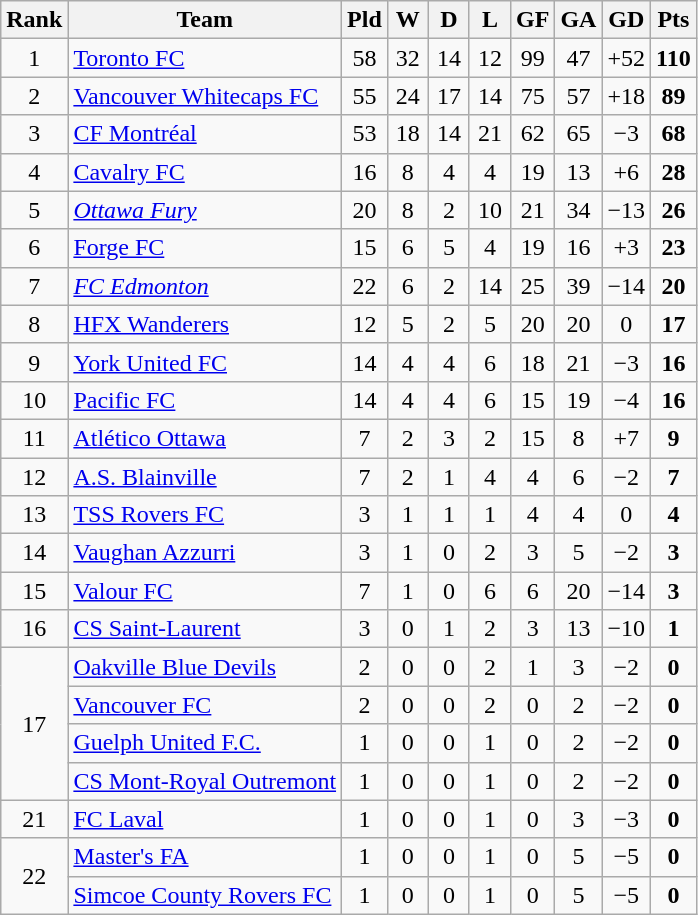<table class="wikitable sortable" style="text-align: center;">
<tr>
<th>Rank</th>
<th>Team</th>
<th width="20">Pld</th>
<th width="20">W</th>
<th width="20">D</th>
<th width="20">L</th>
<th width="20">GF</th>
<th width="20">GA</th>
<th width="20">GD</th>
<th width="20">Pts</th>
</tr>
<tr>
<td>1</td>
<td style="text-align:left;"><a href='#'>Toronto FC</a></td>
<td>58</td>
<td>32</td>
<td>14</td>
<td>12</td>
<td>99</td>
<td>47</td>
<td>+52</td>
<td><strong>110</strong></td>
</tr>
<tr>
<td>2</td>
<td style="text-align:left;"><a href='#'>Vancouver Whitecaps FC</a></td>
<td>55</td>
<td>24</td>
<td>17</td>
<td>14</td>
<td>75</td>
<td>57</td>
<td>+18</td>
<td><strong>89</strong></td>
</tr>
<tr>
<td>3</td>
<td style="text-align:left;"><a href='#'>CF Montréal</a></td>
<td>53</td>
<td>18</td>
<td>14</td>
<td>21</td>
<td>62</td>
<td>65</td>
<td>−3</td>
<td><strong>68</strong></td>
</tr>
<tr>
<td>4</td>
<td style="text-align:left;"><a href='#'>Cavalry FC</a></td>
<td>16</td>
<td>8</td>
<td>4</td>
<td>4</td>
<td>19</td>
<td>13</td>
<td>+6</td>
<td><strong>28</strong></td>
</tr>
<tr>
<td>5</td>
<td style="text-align:left;"><em><a href='#'>Ottawa Fury</a></em></td>
<td>20</td>
<td>8</td>
<td>2</td>
<td>10</td>
<td>21</td>
<td>34</td>
<td>−13</td>
<td><strong>26</strong></td>
</tr>
<tr>
<td>6</td>
<td style="text-align:left;"><a href='#'>Forge FC</a></td>
<td>15</td>
<td>6</td>
<td>5</td>
<td>4</td>
<td>19</td>
<td>16</td>
<td>+3</td>
<td><strong>23</strong></td>
</tr>
<tr>
<td>7</td>
<td style="text-align:left;"><em><a href='#'>FC Edmonton</a></em></td>
<td>22</td>
<td>6</td>
<td>2</td>
<td>14</td>
<td>25</td>
<td>39</td>
<td>−14</td>
<td><strong>20</strong></td>
</tr>
<tr>
<td>8</td>
<td style="text-align:left;"><a href='#'>HFX Wanderers</a></td>
<td>12</td>
<td>5</td>
<td>2</td>
<td>5</td>
<td>20</td>
<td>20</td>
<td>0</td>
<td><strong>17</strong></td>
</tr>
<tr>
<td>9</td>
<td style="text-align:left;"><a href='#'>York United FC</a></td>
<td>14</td>
<td>4</td>
<td>4</td>
<td>6</td>
<td>18</td>
<td>21</td>
<td>−3</td>
<td><strong>16</strong></td>
</tr>
<tr>
<td>10</td>
<td style="text-align:left;"><a href='#'>Pacific FC</a></td>
<td>14</td>
<td>4</td>
<td>4</td>
<td>6</td>
<td>15</td>
<td>19</td>
<td>−4</td>
<td><strong>16</strong></td>
</tr>
<tr>
<td>11</td>
<td style="text-align:left;"><a href='#'>Atlético Ottawa</a></td>
<td>7</td>
<td>2</td>
<td>3</td>
<td>2</td>
<td>15</td>
<td>8</td>
<td>+7</td>
<td><strong>9</strong></td>
</tr>
<tr>
<td>12</td>
<td style="text-align:left;"><a href='#'>A.S. Blainville</a></td>
<td>7</td>
<td>2</td>
<td>1</td>
<td>4</td>
<td>4</td>
<td>6</td>
<td>−2</td>
<td><strong>7</strong></td>
</tr>
<tr>
<td>13</td>
<td style="text-align:left;"><a href='#'>TSS Rovers FC</a></td>
<td>3</td>
<td>1</td>
<td>1</td>
<td>1</td>
<td>4</td>
<td>4</td>
<td>0</td>
<td><strong>4</strong></td>
</tr>
<tr>
<td>14</td>
<td style="text-align:left;"><a href='#'>Vaughan Azzurri</a></td>
<td>3</td>
<td>1</td>
<td>0</td>
<td>2</td>
<td>3</td>
<td>5</td>
<td>−2</td>
<td><strong>3</strong></td>
</tr>
<tr>
<td>15</td>
<td style="text-align:left;"><a href='#'>Valour FC</a></td>
<td>7</td>
<td>1</td>
<td>0</td>
<td>6</td>
<td>6</td>
<td>20</td>
<td>−14</td>
<td><strong>3</strong></td>
</tr>
<tr>
<td>16</td>
<td style="text-align:left;"><a href='#'>CS Saint-Laurent</a></td>
<td>3</td>
<td>0</td>
<td>1</td>
<td>2</td>
<td>3</td>
<td>13</td>
<td>−10</td>
<td><strong>1</strong></td>
</tr>
<tr>
<td rowspan="4">17</td>
<td style="text-align:left;"><a href='#'>Oakville Blue Devils</a></td>
<td>2</td>
<td>0</td>
<td>0</td>
<td>2</td>
<td>1</td>
<td>3</td>
<td>−2</td>
<td><strong>0</strong></td>
</tr>
<tr>
<td style="text-align:left;"><a href='#'>Vancouver FC</a></td>
<td>2</td>
<td>0</td>
<td>0</td>
<td>2</td>
<td>0</td>
<td>2</td>
<td>−2</td>
<td><strong>0</strong></td>
</tr>
<tr>
<td style="text-align:left;"><a href='#'>Guelph United F.C.</a></td>
<td>1</td>
<td>0</td>
<td>0</td>
<td>1</td>
<td>0</td>
<td>2</td>
<td>−2</td>
<td><strong>0</strong></td>
</tr>
<tr>
<td style="text-align:left;"><a href='#'>CS Mont-Royal Outremont</a></td>
<td>1</td>
<td>0</td>
<td>0</td>
<td>1</td>
<td>0</td>
<td>2</td>
<td>−2</td>
<td><strong>0</strong></td>
</tr>
<tr>
<td>21</td>
<td style="text-align:left;"><a href='#'>FC Laval</a></td>
<td>1</td>
<td>0</td>
<td>0</td>
<td>1</td>
<td>0</td>
<td>3</td>
<td>−3</td>
<td><strong>0</strong></td>
</tr>
<tr>
<td rowspan="2">22</td>
<td style="text-align:left;"><a href='#'>Master's FA</a></td>
<td>1</td>
<td>0</td>
<td>0</td>
<td>1</td>
<td>0</td>
<td>5</td>
<td>−5</td>
<td><strong>0</strong></td>
</tr>
<tr>
<td style="text-align:left;"><a href='#'>Simcoe County Rovers FC</a></td>
<td>1</td>
<td>0</td>
<td>0</td>
<td>1</td>
<td>0</td>
<td>5</td>
<td>−5</td>
<td><strong>0</strong></td>
</tr>
</table>
